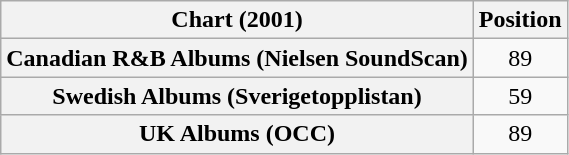<table class="wikitable sortable plainrowheaders" style="text-align:center;">
<tr>
<th>Chart (2001)</th>
<th>Position</th>
</tr>
<tr>
<th scope="row">Canadian R&B Albums (Nielsen SoundScan)</th>
<td style="text-align:center;">89</td>
</tr>
<tr>
<th scope="row">Swedish Albums (Sverigetopplistan)</th>
<td style="text-align:center;">59</td>
</tr>
<tr>
<th scope="row">UK Albums (OCC)</th>
<td style="text-align:center;">89</td>
</tr>
</table>
